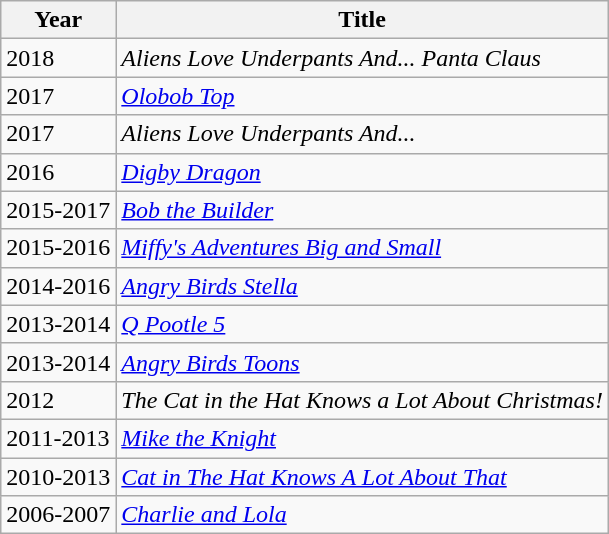<table class="wikitable">
<tr>
<th>Year</th>
<th>Title</th>
</tr>
<tr>
<td>2018</td>
<td><em>Aliens Love Underpants And... Panta Claus</em></td>
</tr>
<tr>
<td>2017</td>
<td><em><a href='#'>Olobob Top</a></em></td>
</tr>
<tr>
<td>2017</td>
<td><em>Aliens Love Underpants And...</em></td>
</tr>
<tr>
<td>2016</td>
<td><em><a href='#'>Digby Dragon</a></em></td>
</tr>
<tr>
<td>2015-2017</td>
<td><em><a href='#'>Bob the Builder</a></em></td>
</tr>
<tr>
<td>2015-2016</td>
<td><em><a href='#'>Miffy's Adventures Big and Small</a></em></td>
</tr>
<tr>
<td>2014-2016</td>
<td><em><a href='#'>Angry Birds Stella</a></em></td>
</tr>
<tr>
<td>2013-2014</td>
<td><em><a href='#'>Q Pootle 5</a></em></td>
</tr>
<tr>
<td>2013-2014</td>
<td><em><a href='#'>Angry Birds Toons</a></em></td>
</tr>
<tr>
<td>2012</td>
<td><em>The Cat in the Hat Knows a Lot About Christmas!</em></td>
</tr>
<tr>
<td>2011-2013</td>
<td><em><a href='#'>Mike the Knight</a></em></td>
</tr>
<tr>
<td>2010-2013</td>
<td><em><a href='#'>Cat in The Hat Knows A Lot About That</a></em></td>
</tr>
<tr>
<td>2006-2007</td>
<td><em><a href='#'>Charlie and Lola</a></em></td>
</tr>
</table>
